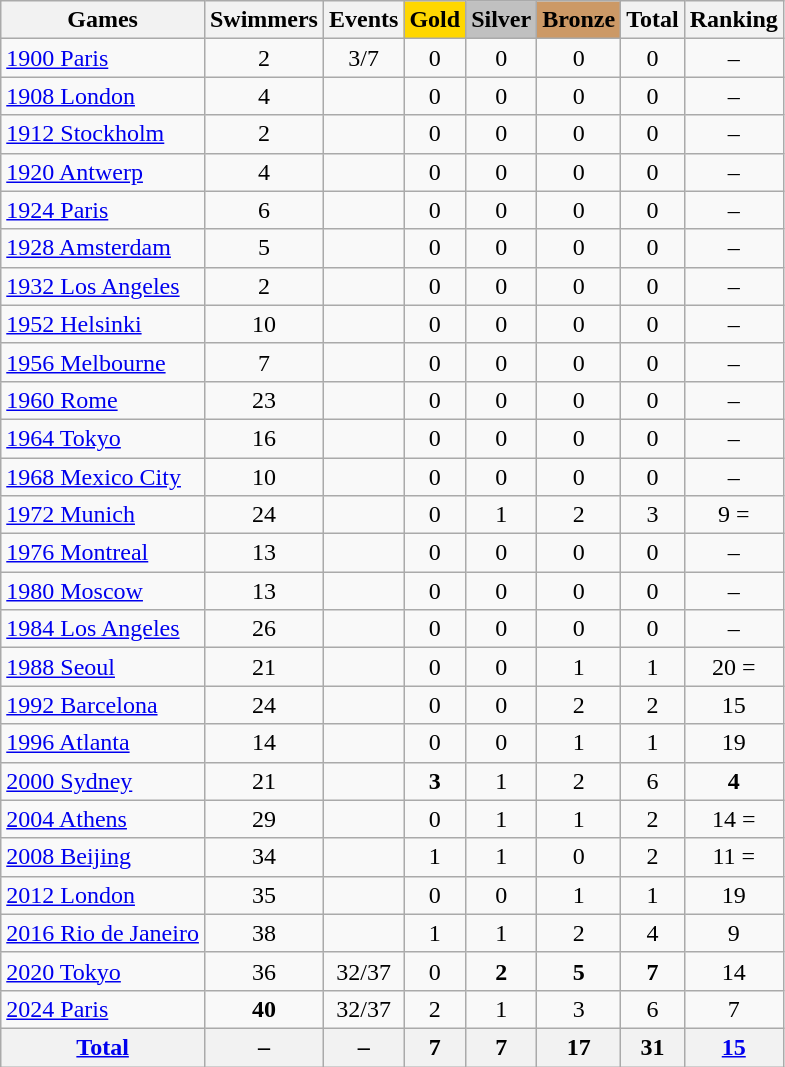<table class="wikitable sortable" style="text-align:center">
<tr>
<th>Games</th>
<th>Swimmers</th>
<th>Events</th>
<th style="background-color:gold;">Gold</th>
<th style="background-color:silver;">Silver</th>
<th style="background-color:#c96;">Bronze</th>
<th>Total</th>
<th>Ranking</th>
</tr>
<tr>
<td align=left><a href='#'>1900 Paris</a></td>
<td>2</td>
<td>3/7</td>
<td>0</td>
<td>0</td>
<td>0</td>
<td>0</td>
<td>–</td>
</tr>
<tr>
<td align=left><a href='#'>1908 London</a></td>
<td>4</td>
<td></td>
<td>0</td>
<td>0</td>
<td>0</td>
<td>0</td>
<td>–</td>
</tr>
<tr>
<td align=left><a href='#'>1912 Stockholm</a></td>
<td>2</td>
<td></td>
<td>0</td>
<td>0</td>
<td>0</td>
<td>0</td>
<td>–</td>
</tr>
<tr>
<td align=left><a href='#'>1920 Antwerp</a></td>
<td>4</td>
<td></td>
<td>0</td>
<td>0</td>
<td>0</td>
<td>0</td>
<td>–</td>
</tr>
<tr>
<td align=left><a href='#'>1924 Paris</a></td>
<td>6</td>
<td></td>
<td>0</td>
<td>0</td>
<td>0</td>
<td>0</td>
<td>–</td>
</tr>
<tr>
<td align=left><a href='#'>1928 Amsterdam</a></td>
<td>5</td>
<td></td>
<td>0</td>
<td>0</td>
<td>0</td>
<td>0</td>
<td>–</td>
</tr>
<tr>
<td align=left><a href='#'>1932 Los Angeles</a></td>
<td>2</td>
<td></td>
<td>0</td>
<td>0</td>
<td>0</td>
<td>0</td>
<td>–</td>
</tr>
<tr>
<td align=left><a href='#'>1952 Helsinki</a></td>
<td>10</td>
<td></td>
<td>0</td>
<td>0</td>
<td>0</td>
<td>0</td>
<td>–</td>
</tr>
<tr>
<td align=left><a href='#'>1956 Melbourne</a></td>
<td>7</td>
<td></td>
<td>0</td>
<td>0</td>
<td>0</td>
<td>0</td>
<td>–</td>
</tr>
<tr>
<td align=left><a href='#'>1960 Rome</a></td>
<td>23</td>
<td></td>
<td>0</td>
<td>0</td>
<td>0</td>
<td>0</td>
<td>–</td>
</tr>
<tr>
<td align=left><a href='#'>1964 Tokyo</a></td>
<td>16</td>
<td></td>
<td>0</td>
<td>0</td>
<td>0</td>
<td>0</td>
<td>–</td>
</tr>
<tr>
<td align=left><a href='#'>1968 Mexico City</a></td>
<td>10</td>
<td></td>
<td>0</td>
<td>0</td>
<td>0</td>
<td>0</td>
<td>–</td>
</tr>
<tr>
<td align=left><a href='#'>1972 Munich</a></td>
<td>24</td>
<td></td>
<td>0</td>
<td>1</td>
<td>2</td>
<td>3</td>
<td>9 =</td>
</tr>
<tr>
<td align=left><a href='#'>1976 Montreal</a></td>
<td>13</td>
<td></td>
<td>0</td>
<td>0</td>
<td>0</td>
<td>0</td>
<td>–</td>
</tr>
<tr>
<td align=left><a href='#'>1980 Moscow</a></td>
<td>13</td>
<td></td>
<td>0</td>
<td>0</td>
<td>0</td>
<td>0</td>
<td>–</td>
</tr>
<tr>
<td align=left><a href='#'>1984 Los Angeles</a></td>
<td>26</td>
<td></td>
<td>0</td>
<td>0</td>
<td>0</td>
<td>0</td>
<td>–</td>
</tr>
<tr>
<td align=left><a href='#'>1988 Seoul</a></td>
<td>21</td>
<td></td>
<td>0</td>
<td>0</td>
<td>1</td>
<td>1</td>
<td>20 =</td>
</tr>
<tr>
<td align=left><a href='#'>1992 Barcelona</a></td>
<td>24</td>
<td></td>
<td>0</td>
<td>0</td>
<td>2</td>
<td>2</td>
<td>15</td>
</tr>
<tr>
<td align=left><a href='#'>1996 Atlanta</a></td>
<td>14</td>
<td></td>
<td>0</td>
<td>0</td>
<td>1</td>
<td>1</td>
<td>19</td>
</tr>
<tr>
<td align=left><a href='#'>2000 Sydney</a></td>
<td>21</td>
<td></td>
<td><strong>3</strong></td>
<td>1</td>
<td>2</td>
<td>6</td>
<td><strong>4</strong></td>
</tr>
<tr>
<td align=left><a href='#'>2004 Athens</a></td>
<td>29</td>
<td></td>
<td>0</td>
<td>1</td>
<td>1</td>
<td>2</td>
<td>14 =</td>
</tr>
<tr>
<td align=left><a href='#'>2008 Beijing</a></td>
<td>34</td>
<td></td>
<td>1</td>
<td>1</td>
<td>0</td>
<td>2</td>
<td>11 =</td>
</tr>
<tr>
<td align=left><a href='#'>2012 London</a></td>
<td>35</td>
<td></td>
<td>0</td>
<td>0</td>
<td>1</td>
<td>1</td>
<td>19</td>
</tr>
<tr>
<td align=left><a href='#'>2016 Rio de Janeiro</a></td>
<td>38</td>
<td></td>
<td>1</td>
<td>1</td>
<td>2</td>
<td>4</td>
<td>9</td>
</tr>
<tr>
<td align=left><a href='#'>2020 Tokyo</a></td>
<td>36</td>
<td>32/37</td>
<td>0</td>
<td><strong>2</strong></td>
<td><strong>5</strong></td>
<td><strong>7</strong></td>
<td>14</td>
</tr>
<tr>
<td align=left><a href='#'>2024 Paris</a></td>
<td><strong>40</strong></td>
<td>32/37</td>
<td>2</td>
<td>1</td>
<td>3</td>
<td>6</td>
<td>7</td>
</tr>
<tr>
<th><a href='#'>Total</a></th>
<th>–</th>
<th>–</th>
<th>7</th>
<th>7</th>
<th>17</th>
<th>31</th>
<th><a href='#'>15</a></th>
</tr>
</table>
